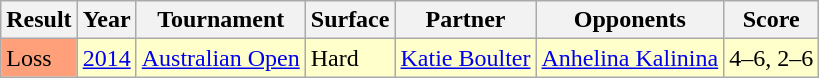<table class="sortable wikitable">
<tr>
<th>Result</th>
<th>Year</th>
<th>Tournament</th>
<th>Surface</th>
<th>Partner</th>
<th>Opponents</th>
<th>Score</th>
</tr>
<tr style="background:#ffc;">
<td style="background:#ffa07a;">Loss</td>
<td><a href='#'>2014</a></td>
<td><a href='#'>Australian Open</a></td>
<td>Hard</td>
<td> <a href='#'>Katie Boulter</a></td>
<td> <a href='#'>Anhelina Kalinina</a> <br> </td>
<td>4–6, 2–6</td>
</tr>
</table>
